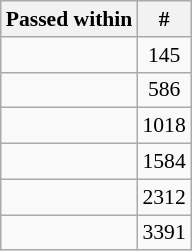<table class="wikitable floatright" style="text-align:center; font-size:0.9em;">
<tr>
<th>Passed within</th>
<th>#</th>
</tr>
<tr>
<td></td>
<td>145</td>
</tr>
<tr>
<td></td>
<td>586</td>
</tr>
<tr>
<td></td>
<td>1018</td>
</tr>
<tr>
<td></td>
<td>1584</td>
</tr>
<tr>
<td></td>
<td>2312</td>
</tr>
<tr>
<td></td>
<td>3391</td>
</tr>
</table>
